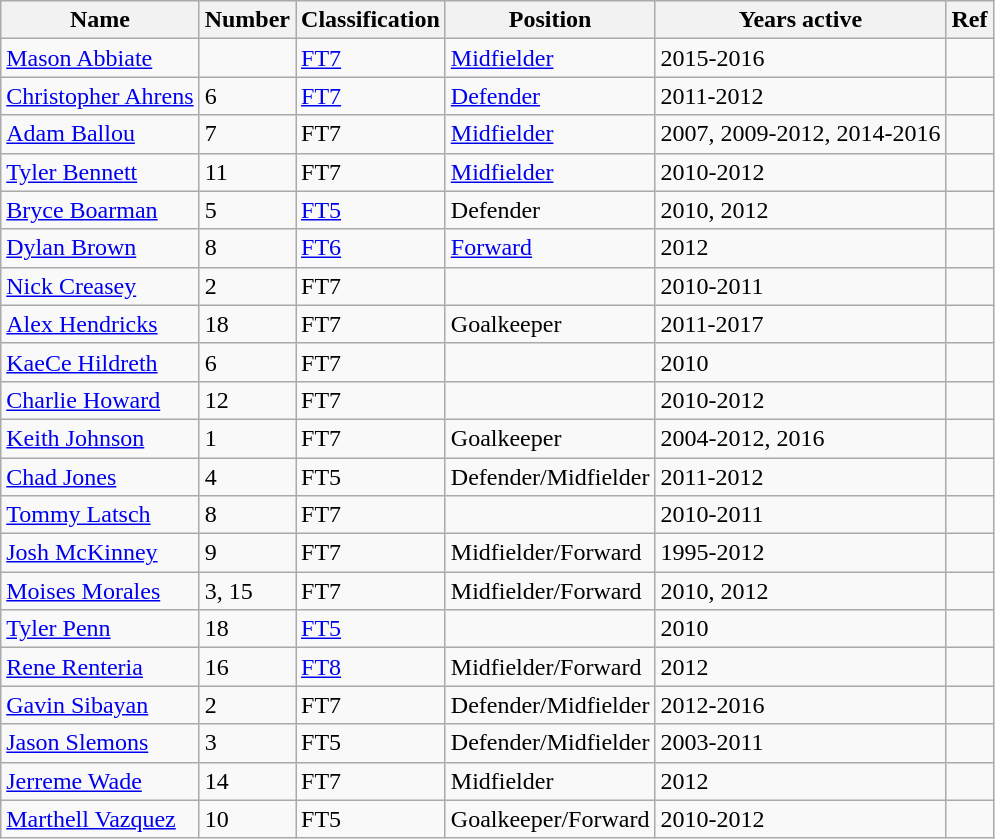<table class="wikitable sortable">
<tr>
<th>Name</th>
<th>Number</th>
<th>Classification</th>
<th>Position</th>
<th>Years active</th>
<th>Ref</th>
</tr>
<tr>
<td><a href='#'>Mason Abbiate</a></td>
<td></td>
<td><a href='#'>FT7</a></td>
<td><a href='#'>Midfielder</a></td>
<td>2015-2016</td>
<td></td>
</tr>
<tr>
<td><a href='#'>Christopher Ahrens</a></td>
<td>6</td>
<td><a href='#'>FT7</a></td>
<td><a href='#'>Defender</a></td>
<td>2011-2012</td>
<td></td>
</tr>
<tr>
<td><a href='#'>Adam Ballou</a></td>
<td>7</td>
<td>FT7</td>
<td><a href='#'>Midfielder</a></td>
<td>2007, 2009-2012, 2014-2016</td>
<td></td>
</tr>
<tr>
<td><a href='#'>Tyler Bennett</a></td>
<td>11</td>
<td>FT7</td>
<td><a href='#'>Midfielder</a></td>
<td>2010-2012</td>
<td></td>
</tr>
<tr>
<td><a href='#'>Bryce Boarman</a></td>
<td>5</td>
<td><a href='#'>FT5</a></td>
<td>Defender</td>
<td>2010, 2012</td>
<td></td>
</tr>
<tr>
<td><a href='#'>Dylan Brown</a></td>
<td>8</td>
<td><a href='#'>FT6</a></td>
<td><a href='#'>Forward</a></td>
<td>2012</td>
<td></td>
</tr>
<tr>
<td><a href='#'>Nick Creasey</a></td>
<td>2</td>
<td>FT7</td>
<td></td>
<td>2010-2011</td>
<td></td>
</tr>
<tr>
<td><a href='#'>Alex Hendricks</a></td>
<td>18</td>
<td>FT7</td>
<td>Goalkeeper</td>
<td>2011-2017</td>
<td></td>
</tr>
<tr>
<td><a href='#'>KaeCe Hildreth</a></td>
<td>6</td>
<td>FT7</td>
<td></td>
<td>2010</td>
<td></td>
</tr>
<tr>
<td><a href='#'>Charlie Howard</a></td>
<td>12</td>
<td>FT7</td>
<td></td>
<td>2010-2012</td>
<td></td>
</tr>
<tr>
<td><a href='#'>Keith Johnson</a></td>
<td>1</td>
<td>FT7</td>
<td>Goalkeeper</td>
<td>2004-2012, 2016</td>
<td></td>
</tr>
<tr>
<td><a href='#'>Chad Jones</a></td>
<td>4</td>
<td>FT5</td>
<td>Defender/Midfielder</td>
<td>2011-2012</td>
<td></td>
</tr>
<tr>
<td><a href='#'>Tommy Latsch</a></td>
<td>8</td>
<td>FT7</td>
<td></td>
<td>2010-2011</td>
<td></td>
</tr>
<tr>
<td><a href='#'>Josh McKinney</a></td>
<td>9</td>
<td>FT7</td>
<td>Midfielder/Forward</td>
<td>1995-2012</td>
<td></td>
</tr>
<tr>
<td><a href='#'>Moises Morales</a></td>
<td>3, 15</td>
<td>FT7</td>
<td>Midfielder/Forward</td>
<td>2010, 2012</td>
<td></td>
</tr>
<tr>
<td><a href='#'>Tyler Penn</a></td>
<td>18</td>
<td><a href='#'>FT5</a></td>
<td></td>
<td>2010</td>
<td></td>
</tr>
<tr>
<td><a href='#'>Rene Renteria</a></td>
<td>16</td>
<td><a href='#'>FT8</a></td>
<td>Midfielder/Forward</td>
<td>2012</td>
<td></td>
</tr>
<tr>
<td><a href='#'>Gavin Sibayan</a></td>
<td>2</td>
<td>FT7</td>
<td>Defender/Midfielder</td>
<td>2012-2016</td>
<td></td>
</tr>
<tr>
<td><a href='#'>Jason Slemons</a></td>
<td>3</td>
<td>FT5</td>
<td>Defender/Midfielder</td>
<td>2003-2011</td>
<td></td>
</tr>
<tr>
<td><a href='#'>Jerreme Wade</a></td>
<td>14</td>
<td>FT7</td>
<td>Midfielder</td>
<td>2012</td>
<td></td>
</tr>
<tr>
<td><a href='#'>Marthell Vazquez</a></td>
<td>10</td>
<td>FT5</td>
<td>Goalkeeper/Forward</td>
<td>2010-2012</td>
<td></td>
</tr>
</table>
